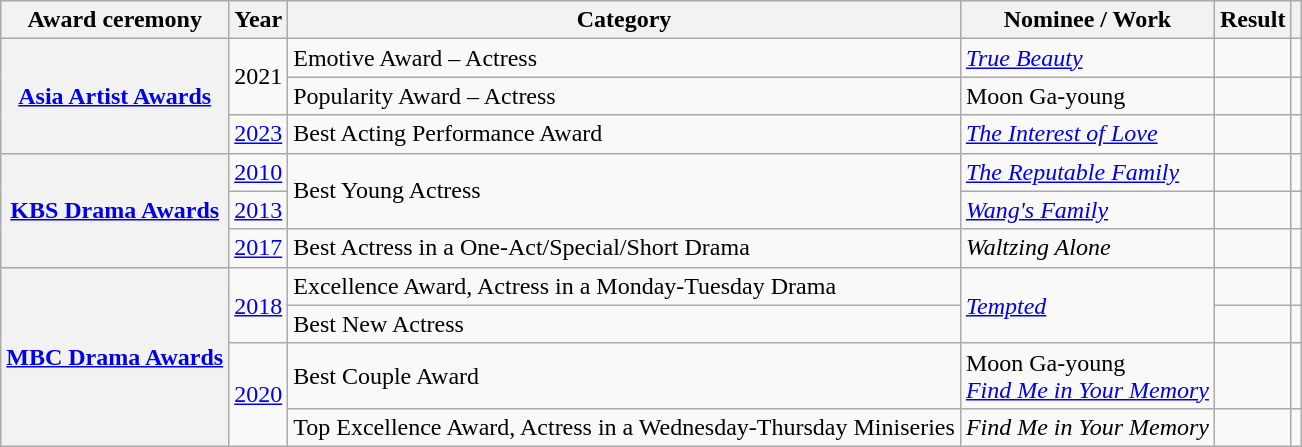<table class="wikitable plainrowheaders sortable">
<tr>
<th scope="col">Award ceremony</th>
<th scope="col">Year</th>
<th scope="col">Category</th>
<th scope="col">Nominee / Work</th>
<th scope="col">Result</th>
<th scope="col" class="unsortable"></th>
</tr>
<tr>
<th scope="row"  rowspan="3"><a href='#'>Asia Artist Awards</a></th>
<td rowspan="2" style="text-align:center">2021</td>
<td>Emotive Award – Actress</td>
<td><em><a href='#'>True Beauty</a></em></td>
<td></td>
<td style="text-align:center"></td>
</tr>
<tr>
<td>Popularity Award – Actress</td>
<td>Moon Ga-young</td>
<td></td>
<td style="text-align:center"></td>
</tr>
<tr>
<td style="text-align:center"><a href='#'>2023</a></td>
<td>Best Acting Performance Award</td>
<td><em><a href='#'>The Interest of Love</a></em></td>
<td></td>
<td style="text-align:center"></td>
</tr>
<tr>
<th scope="row"  rowspan="3"><a href='#'>KBS Drama Awards</a></th>
<td style="text-align:center"><a href='#'>2010</a></td>
<td rowspan="2">Best Young Actress</td>
<td><em><a href='#'>The Reputable Family</a></em></td>
<td></td>
<td style="text-align:center"></td>
</tr>
<tr>
<td style="text-align:center"><a href='#'>2013</a></td>
<td><em><a href='#'>Wang's Family</a></em></td>
<td></td>
<td style="text-align:center"></td>
</tr>
<tr>
<td style="text-align:center"><a href='#'>2017</a></td>
<td>Best Actress in a One-Act/Special/Short Drama</td>
<td><em>Waltzing Alone</em></td>
<td></td>
<td style="text-align:center"></td>
</tr>
<tr>
<th scope="row"  rowspan="4"><a href='#'>MBC Drama Awards</a></th>
<td rowspan="2" style="text-align:center"><a href='#'>2018</a></td>
<td>Excellence Award, Actress in a Monday-Tuesday Drama</td>
<td rowspan="2"><em><a href='#'>Tempted</a></em></td>
<td></td>
<td style="text-align:center"></td>
</tr>
<tr>
<td>Best New Actress</td>
<td></td>
<td style="text-align:center"></td>
</tr>
<tr>
<td rowspan="2" style="text-align:center"><a href='#'>2020</a></td>
<td>Best Couple Award</td>
<td>Moon Ga-young <br><em><a href='#'>Find Me in Your Memory</a></em></td>
<td></td>
<td style="text-align:center"></td>
</tr>
<tr>
<td>Top Excellence Award, Actress in a Wednesday-Thursday Miniseries</td>
<td><em>Find Me in Your Memory</em></td>
<td></td>
<td style="text-align:center"></td>
</tr>
</table>
